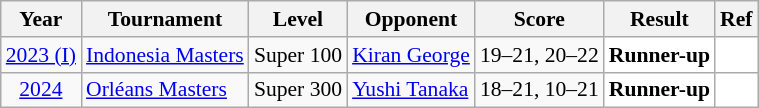<table class="sortable wikitable" style="font-size: 90%;">
<tr>
<th>Year</th>
<th>Tournament</th>
<th>Level</th>
<th>Opponent</th>
<th>Score</th>
<th>Result</th>
<th>Ref</th>
</tr>
<tr>
<td align="center"><a href='#'>2023 (I)</a></td>
<td align="left"><a href='#'>Indonesia Masters</a></td>
<td align="left">Super 100</td>
<td align="left"> <a href='#'>Kiran George</a></td>
<td align="left">19–21, 20–22</td>
<td style="text-align:left; background:white"> <strong>Runner-up</strong></td>
<td style="text-align:center; background:white"></td>
</tr>
<tr>
<td align="center"><a href='#'>2024</a></td>
<td align="left"><a href='#'>Orléans Masters</a></td>
<td align="left">Super 300</td>
<td align="left"> <a href='#'>Yushi Tanaka</a></td>
<td align="left">18–21, 10–21</td>
<td style="text-align:left; background:white"> <strong>Runner-up</strong></td>
<td style="text-align:center; background:white"></td>
</tr>
</table>
